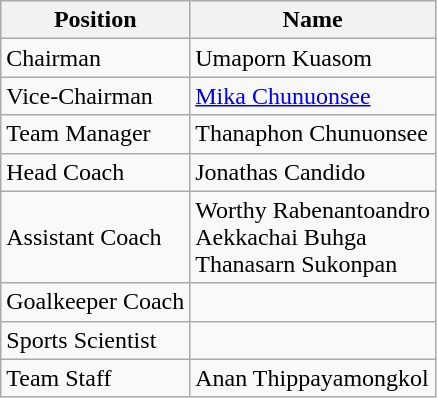<table class="wikitable">
<tr>
<th>Position</th>
<th>Name</th>
</tr>
<tr>
<td>Chairman</td>
<td> Umaporn Kuasom</td>
</tr>
<tr>
<td>Vice-Chairman</td>
<td> <a href='#'>Mika Chunuonsee</a></td>
</tr>
<tr>
<td>Team Manager</td>
<td> Thanaphon Chunuonsee</td>
</tr>
<tr>
<td>Head Coach</td>
<td> Jonathas Candido</td>
</tr>
<tr>
<td>Assistant Coach</td>
<td> Worthy Rabenantoandro<br> Aekkachai Buhga<br> Thanasarn Sukonpan</td>
</tr>
<tr>
<td>Goalkeeper Coach</td>
<td></td>
</tr>
<tr>
<td>Sports Scientist</td>
<td></td>
</tr>
<tr>
<td>Team Staff</td>
<td> Anan Thippayamongkol</td>
</tr>
</table>
